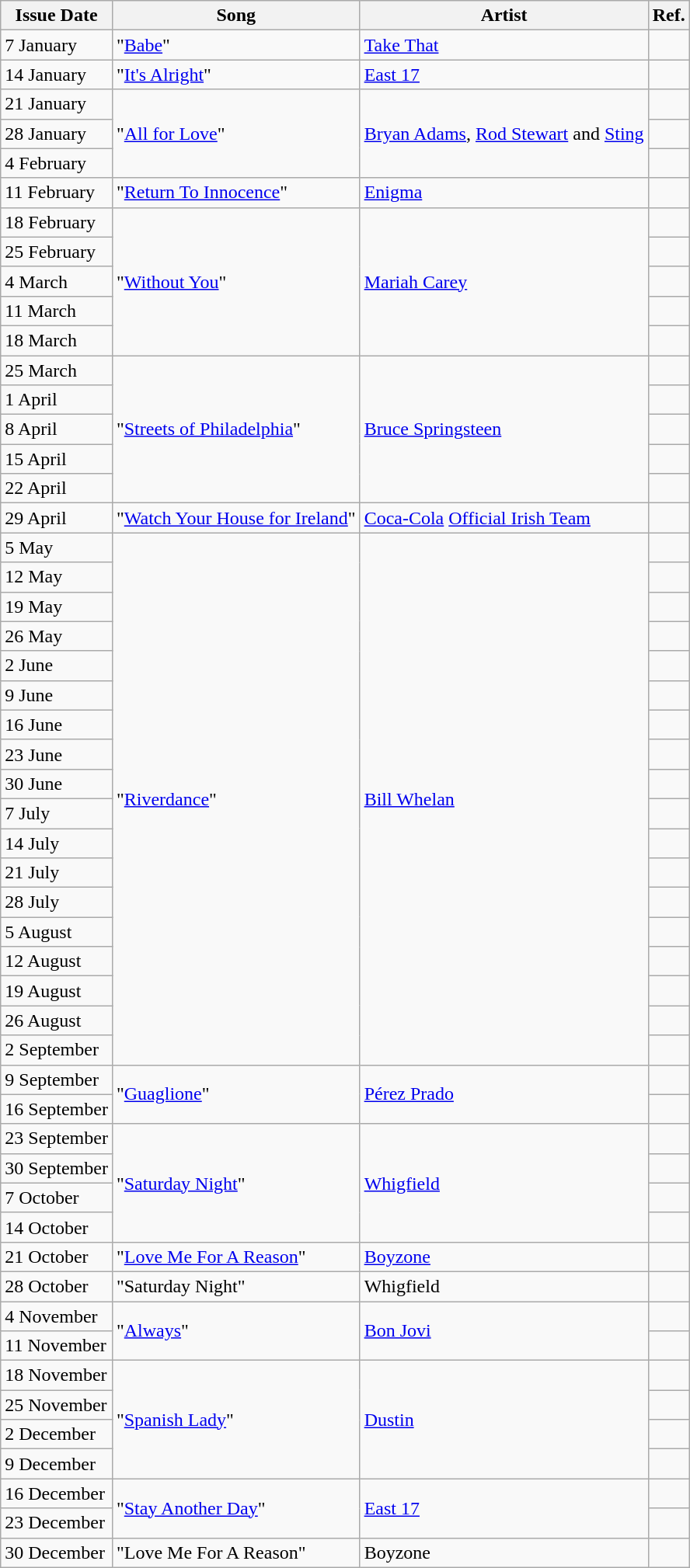<table class="wikitable">
<tr>
<th>Issue Date</th>
<th>Song</th>
<th>Artist</th>
<th>Ref.</th>
</tr>
<tr>
<td>7 January</td>
<td>"<a href='#'>Babe</a>"</td>
<td><a href='#'>Take That</a></td>
<td></td>
</tr>
<tr>
<td>14 January</td>
<td>"<a href='#'>It's Alright</a>"</td>
<td><a href='#'>East 17</a></td>
<td></td>
</tr>
<tr>
<td>21 January</td>
<td rowspan=3>"<a href='#'>All for Love</a>"</td>
<td rowspan=3><a href='#'>Bryan Adams</a>, <a href='#'>Rod Stewart</a> and <a href='#'>Sting</a></td>
<td></td>
</tr>
<tr>
<td>28 January</td>
<td></td>
</tr>
<tr>
<td>4 February</td>
<td></td>
</tr>
<tr>
<td>11 February</td>
<td>"<a href='#'>Return To Innocence</a>"</td>
<td><a href='#'>Enigma</a></td>
<td></td>
</tr>
<tr>
<td>18 February</td>
<td rowspan=5>"<a href='#'>Without You</a>"</td>
<td rowspan=5><a href='#'>Mariah Carey</a></td>
<td></td>
</tr>
<tr>
<td>25 February</td>
<td></td>
</tr>
<tr>
<td>4 March</td>
<td></td>
</tr>
<tr>
<td>11 March</td>
<td></td>
</tr>
<tr>
<td>18 March</td>
<td></td>
</tr>
<tr>
<td>25 March</td>
<td rowspan=5>"<a href='#'>Streets of Philadelphia</a>"</td>
<td rowspan=5><a href='#'>Bruce Springsteen</a></td>
<td></td>
</tr>
<tr>
<td>1 April</td>
<td></td>
</tr>
<tr>
<td>8 April</td>
<td></td>
</tr>
<tr>
<td>15 April</td>
<td></td>
</tr>
<tr>
<td>22 April</td>
<td></td>
</tr>
<tr>
<td>29 April</td>
<td>"<a href='#'>Watch Your House for Ireland</a>"</td>
<td><a href='#'>Coca-Cola</a>  <a href='#'>Official Irish Team</a></td>
<td></td>
</tr>
<tr>
<td>5 May</td>
<td rowspan=18>"<a href='#'>Riverdance</a>"</td>
<td rowspan=18><a href='#'>Bill Whelan</a></td>
<td></td>
</tr>
<tr>
<td>12 May</td>
<td></td>
</tr>
<tr>
<td>19 May</td>
<td></td>
</tr>
<tr>
<td>26 May</td>
<td></td>
</tr>
<tr>
<td>2 June</td>
<td></td>
</tr>
<tr>
<td>9 June</td>
<td></td>
</tr>
<tr>
<td>16 June</td>
<td></td>
</tr>
<tr>
<td>23 June</td>
<td></td>
</tr>
<tr>
<td>30 June</td>
<td></td>
</tr>
<tr>
<td>7 July</td>
<td></td>
</tr>
<tr>
<td>14 July</td>
<td></td>
</tr>
<tr>
<td>21 July</td>
<td></td>
</tr>
<tr>
<td>28 July</td>
<td></td>
</tr>
<tr>
<td>5 August</td>
<td></td>
</tr>
<tr>
<td>12 August</td>
<td></td>
</tr>
<tr>
<td>19 August</td>
<td></td>
</tr>
<tr>
<td>26 August</td>
<td></td>
</tr>
<tr>
<td>2 September</td>
<td></td>
</tr>
<tr>
<td>9 September</td>
<td rowspan=2>"<a href='#'>Guaglione</a>"</td>
<td rowspan=2><a href='#'>Pérez Prado</a></td>
<td></td>
</tr>
<tr>
<td>16 September</td>
<td></td>
</tr>
<tr>
<td>23 September</td>
<td rowspan=4>"<a href='#'>Saturday Night</a>"</td>
<td rowspan=4><a href='#'>Whigfield</a></td>
<td></td>
</tr>
<tr>
<td>30 September</td>
<td></td>
</tr>
<tr>
<td>7 October</td>
<td></td>
</tr>
<tr>
<td>14 October</td>
<td></td>
</tr>
<tr>
<td>21 October</td>
<td>"<a href='#'>Love Me For A Reason</a>"</td>
<td><a href='#'>Boyzone</a></td>
<td></td>
</tr>
<tr>
<td>28 October</td>
<td>"Saturday Night"</td>
<td>Whigfield</td>
<td></td>
</tr>
<tr>
<td>4 November</td>
<td rowspan=2>"<a href='#'>Always</a>"</td>
<td rowspan=2><a href='#'>Bon Jovi</a></td>
<td></td>
</tr>
<tr>
<td>11 November</td>
<td></td>
</tr>
<tr>
<td>18 November</td>
<td rowspan=4>"<a href='#'>Spanish Lady</a>"</td>
<td rowspan=4><a href='#'>Dustin</a></td>
<td></td>
</tr>
<tr>
<td>25 November</td>
<td></td>
</tr>
<tr>
<td>2 December</td>
<td></td>
</tr>
<tr>
<td>9 December</td>
<td></td>
</tr>
<tr>
<td>16 December</td>
<td rowspan=2>"<a href='#'>Stay Another Day</a>"</td>
<td rowspan=2><a href='#'>East 17</a></td>
<td></td>
</tr>
<tr>
<td>23 December</td>
<td></td>
</tr>
<tr>
<td>30 December</td>
<td>"Love Me For A Reason"</td>
<td>Boyzone</td>
<td></td>
</tr>
</table>
